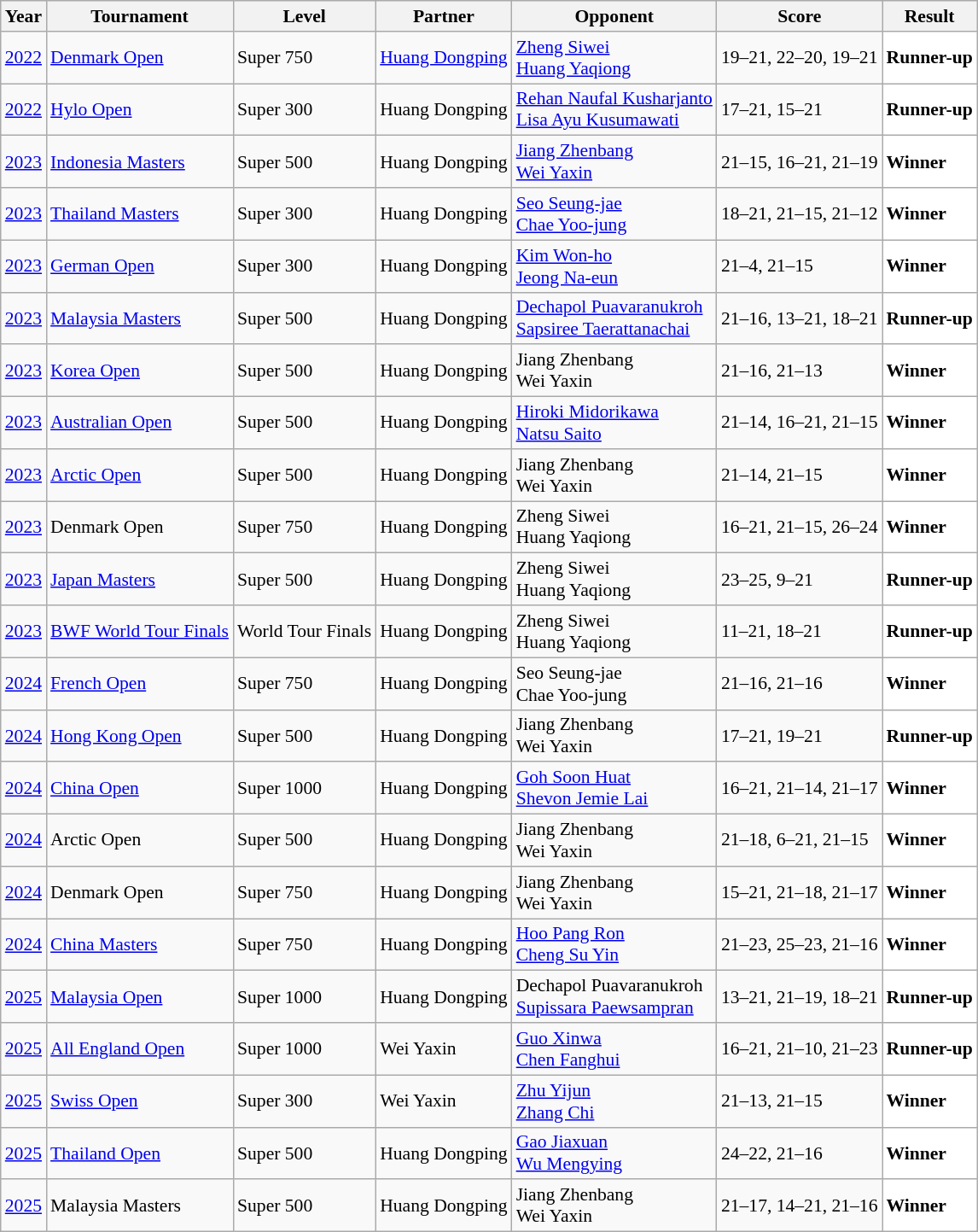<table class="sortable wikitable" style="font-size: 90%;">
<tr>
<th>Year</th>
<th>Tournament</th>
<th>Level</th>
<th>Partner</th>
<th>Opponent</th>
<th>Score</th>
<th>Result</th>
</tr>
<tr>
<td align="center"><a href='#'>2022</a></td>
<td align="left"><a href='#'>Denmark Open</a></td>
<td align="left">Super 750</td>
<td align="left"> <a href='#'>Huang Dongping</a></td>
<td align="left"> <a href='#'>Zheng Siwei</a><br> <a href='#'>Huang Yaqiong</a></td>
<td align="left">19–21, 22–20, 19–21</td>
<td style="text-align:left; background:white"> <strong>Runner-up</strong></td>
</tr>
<tr>
<td align="center"><a href='#'>2022</a></td>
<td align="left"><a href='#'>Hylo Open</a></td>
<td align="left">Super 300</td>
<td align="left"> Huang Dongping</td>
<td align="left"> <a href='#'>Rehan Naufal Kusharjanto</a><br> <a href='#'>Lisa Ayu Kusumawati</a></td>
<td align="left">17–21, 15–21</td>
<td style="text-align:left; background:white"> <strong>Runner-up</strong></td>
</tr>
<tr>
<td align="center"><a href='#'>2023</a></td>
<td align="left"><a href='#'>Indonesia Masters</a></td>
<td align="left">Super 500</td>
<td align="left"> Huang Dongping</td>
<td align="left"> <a href='#'>Jiang Zhenbang</a><br> <a href='#'>Wei Yaxin</a></td>
<td align="left">21–15, 16–21, 21–19</td>
<td style="text-align:left; background:white"> <strong>Winner</strong></td>
</tr>
<tr>
<td align="center"><a href='#'>2023</a></td>
<td align="left"><a href='#'>Thailand Masters</a></td>
<td align="left">Super 300</td>
<td align="left"> Huang Dongping</td>
<td align="left"> <a href='#'>Seo Seung-jae</a><br> <a href='#'>Chae Yoo-jung</a></td>
<td align="left">18–21, 21–15, 21–12</td>
<td style="text-align:left; background:white"> <strong>Winner</strong></td>
</tr>
<tr>
<td align="center"><a href='#'>2023</a></td>
<td align="left"><a href='#'>German Open</a></td>
<td align="left">Super 300</td>
<td align="left"> Huang Dongping</td>
<td align="left"> <a href='#'>Kim Won-ho</a><br> <a href='#'>Jeong Na-eun</a></td>
<td align="left">21–4, 21–15</td>
<td style="text-align:left; background:white"> <strong>Winner</strong></td>
</tr>
<tr>
<td align="center"><a href='#'>2023</a></td>
<td align="left"><a href='#'>Malaysia Masters</a></td>
<td align="left">Super 500</td>
<td align="left"> Huang Dongping</td>
<td align="left"> <a href='#'>Dechapol Puavaranukroh</a><br> <a href='#'>Sapsiree Taerattanachai</a></td>
<td align="left">21–16, 13–21, 18–21</td>
<td style="text-align:left; background:white"> <strong>Runner-up</strong></td>
</tr>
<tr>
<td align="center"><a href='#'>2023</a></td>
<td align="left"><a href='#'>Korea Open</a></td>
<td align="left">Super 500</td>
<td align="left"> Huang Dongping</td>
<td align="left"> Jiang Zhenbang<br> Wei Yaxin</td>
<td align="left">21–16, 21–13</td>
<td style="text-align:left; background:white"> <strong>Winner</strong></td>
</tr>
<tr>
<td align="center"><a href='#'>2023</a></td>
<td align="left"><a href='#'>Australian Open</a></td>
<td align="left">Super 500</td>
<td align="left"> Huang Dongping</td>
<td align="left"> <a href='#'>Hiroki Midorikawa</a><br> <a href='#'>Natsu Saito</a></td>
<td align="left">21–14, 16–21, 21–15</td>
<td style="text-align:left; background:white"> <strong>Winner</strong></td>
</tr>
<tr>
<td align="center"><a href='#'>2023</a></td>
<td align="left"><a href='#'>Arctic Open</a></td>
<td align="left">Super 500</td>
<td align="left"> Huang Dongping</td>
<td align="left"> Jiang Zhenbang<br> Wei Yaxin</td>
<td align="left">21–14, 21–15</td>
<td style="text-align:left; background:white"> <strong>Winner</strong></td>
</tr>
<tr>
<td align="center"><a href='#'>2023</a></td>
<td align="left">Denmark Open</td>
<td align="left">Super 750</td>
<td align="left"> Huang Dongping</td>
<td align="left"> Zheng Siwei<br> Huang Yaqiong</td>
<td align="left">16–21, 21–15, 26–24</td>
<td style="text-align:left; background:white"> <strong>Winner</strong></td>
</tr>
<tr>
<td align="center"><a href='#'>2023</a></td>
<td align="left"><a href='#'>Japan Masters</a></td>
<td align="left">Super 500</td>
<td align="left"> Huang Dongping</td>
<td align="left"> Zheng Siwei<br> Huang Yaqiong</td>
<td align="left">23–25, 9–21</td>
<td style="text-align:left; background:white"> <strong>Runner-up</strong></td>
</tr>
<tr>
<td align="center"><a href='#'>2023</a></td>
<td align="left"><a href='#'>BWF World Tour Finals</a></td>
<td align="left">World Tour Finals</td>
<td align="left"> Huang Dongping</td>
<td align="left"> Zheng Siwei<br> Huang Yaqiong</td>
<td align="left">11–21, 18–21</td>
<td style="text-align:left; background:white"> <strong>Runner-up</strong></td>
</tr>
<tr>
<td align="center"><a href='#'>2024</a></td>
<td align="left"><a href='#'>French Open</a></td>
<td align="left">Super 750</td>
<td align="left"> Huang Dongping</td>
<td align="left"> Seo Seung-jae<br> Chae Yoo-jung</td>
<td align="left">21–16, 21–16</td>
<td style="text-align:left; background:white"> <strong>Winner</strong></td>
</tr>
<tr>
<td align="center"><a href='#'>2024</a></td>
<td align="left"><a href='#'>Hong Kong Open</a></td>
<td align="left">Super 500</td>
<td align="left"> Huang Dongping</td>
<td align="left"> Jiang Zhenbang<br> Wei Yaxin</td>
<td align="left">17–21, 19–21</td>
<td style="text-align:left; background:white"> <strong>Runner-up</strong></td>
</tr>
<tr>
<td align="center"><a href='#'>2024</a></td>
<td align="left"><a href='#'>China Open</a></td>
<td align="left">Super 1000</td>
<td align="left"> Huang Dongping</td>
<td align="left"> <a href='#'>Goh Soon Huat</a><br> <a href='#'>Shevon Jemie Lai</a></td>
<td align="left">16–21, 21–14, 21–17</td>
<td style="text-align:left; background:white"> <strong>Winner</strong></td>
</tr>
<tr>
<td align="center"><a href='#'>2024</a></td>
<td align="left">Arctic Open</td>
<td align="left">Super 500</td>
<td align="left"> Huang Dongping</td>
<td align="left"> Jiang Zhenbang<br> Wei Yaxin</td>
<td align="left">21–18, 6–21, 21–15</td>
<td style="text-align:left; background:white"> <strong>Winner</strong></td>
</tr>
<tr>
<td align="center"><a href='#'>2024</a></td>
<td align="left">Denmark Open</td>
<td align="left">Super 750</td>
<td align="left"> Huang Dongping</td>
<td align="left"> Jiang Zhenbang<br> Wei Yaxin</td>
<td align="left">15–21, 21–18, 21–17</td>
<td style="text-align:left; background:white"> <strong>Winner</strong></td>
</tr>
<tr>
<td align="center"><a href='#'>2024</a></td>
<td align="left"><a href='#'>China Masters</a></td>
<td align="left">Super 750</td>
<td align="left"> Huang Dongping</td>
<td align="left"> <a href='#'>Hoo Pang Ron</a><br> <a href='#'>Cheng Su Yin</a></td>
<td align="left">21–23, 25–23, 21–16</td>
<td style="text-align:left; background:white"> <strong>Winner</strong></td>
</tr>
<tr>
<td align="center"><a href='#'>2025</a></td>
<td align="left"><a href='#'>Malaysia Open</a></td>
<td align="left">Super 1000</td>
<td align="left"> Huang Dongping</td>
<td align="left"> Dechapol Puavaranukroh <br> <a href='#'>Supissara Paewsampran</a></td>
<td align="left">13–21, 21–19, 18–21</td>
<td style="text-align:left; background: white"> <strong>Runner-up</strong></td>
</tr>
<tr>
<td align="center"><a href='#'>2025</a></td>
<td align="left"><a href='#'>All England Open</a></td>
<td align="left">Super 1000</td>
<td align="left"> Wei Yaxin</td>
<td align="left"> <a href='#'>Guo Xinwa</a><br> <a href='#'>Chen Fanghui</a></td>
<td align="left">16–21, 21–10, 21–23</td>
<td style="text-align:left; background: white"> <strong>Runner-up</strong></td>
</tr>
<tr>
<td align="center"><a href='#'>2025</a></td>
<td align="left"><a href='#'>Swiss Open</a></td>
<td align="left">Super 300</td>
<td align="left"> Wei Yaxin</td>
<td align="left"> <a href='#'>Zhu Yijun</a> <br>  <a href='#'>Zhang Chi</a></td>
<td align="left">21–13, 21–15</td>
<td style="text-align:left; background: white"> <strong>Winner</strong></td>
</tr>
<tr>
<td align="center"><a href='#'>2025</a></td>
<td align="left"><a href='#'>Thailand Open</a></td>
<td align="left">Super 500</td>
<td align="left"> Huang Dongping</td>
<td align="left"> <a href='#'>Gao Jiaxuan</a><br> <a href='#'>Wu Mengying</a></td>
<td align="left">24–22, 21–16</td>
<td style="text-align:left; background:white"> <strong>Winner</strong></td>
</tr>
<tr>
<td align="center"><a href='#'>2025</a></td>
<td align="left">Malaysia Masters</td>
<td align="left">Super 500</td>
<td align="left"> Huang Dongping</td>
<td align="left"> Jiang Zhenbang <br> Wei Yaxin</td>
<td align="left">21–17, 14–21, 21–16</td>
<td style="text-align:left; background: white"> <strong>Winner</strong></td>
</tr>
</table>
